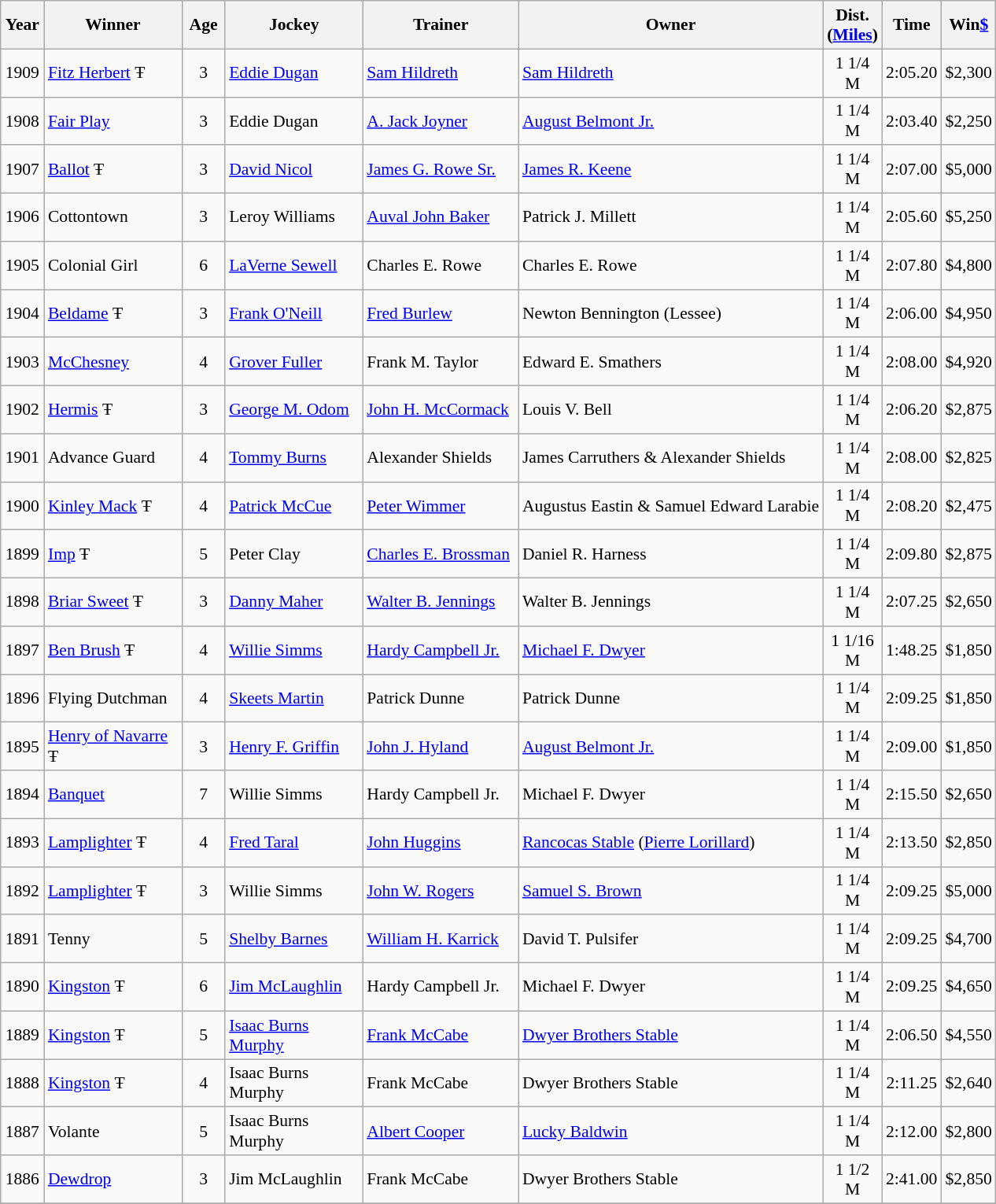<table class="wikitable sortable" style="font-size:90%">
<tr>
<th style="width:30px">Year<br></th>
<th style="width:110px">Winner<br></th>
<th style="width:30px">Age<br></th>
<th style="width:110px">Jockey<br></th>
<th style="width:125px">Trainer<br></th>
<th>Owner<br></th>
<th style="width:35px">Dist.<br> <span>(<a href='#'>Miles</a>)</span></th>
<th style="width:25px">Time<br></th>
<th style="width:25px">Win<a href='#'>$</a></th>
</tr>
<tr>
<td align=center>1909</td>
<td><a href='#'>Fitz Herbert</a> Ŧ</td>
<td align=center>3</td>
<td><a href='#'>Eddie Dugan</a></td>
<td><a href='#'>Sam Hildreth</a></td>
<td><a href='#'>Sam Hildreth</a></td>
<td align=center>1 1/4 M</td>
<td align=center>2:05.20</td>
<td align=center>$2,300</td>
</tr>
<tr>
<td align=center>1908</td>
<td><a href='#'>Fair Play</a></td>
<td align=center>3</td>
<td>Eddie Dugan</td>
<td><a href='#'>A. Jack Joyner</a></td>
<td><a href='#'>August Belmont Jr.</a></td>
<td align=center>1 1/4 M</td>
<td align=center>2:03.40</td>
<td align=center>$2,250</td>
</tr>
<tr>
<td align=center>1907</td>
<td><a href='#'>Ballot</a> Ŧ</td>
<td align=center>3</td>
<td><a href='#'>David Nicol</a></td>
<td><a href='#'>James G. Rowe Sr.</a></td>
<td><a href='#'>James R. Keene</a></td>
<td align=center>1 1/4 M</td>
<td align=center>2:07.00</td>
<td align=center>$5,000</td>
</tr>
<tr>
<td align=center>1906</td>
<td>Cottontown</td>
<td align=center>3</td>
<td>Leroy Williams</td>
<td><a href='#'>Auval John Baker</a></td>
<td>Patrick J. Millett</td>
<td align=center>1 1/4 M</td>
<td align=center>2:05.60</td>
<td align=center>$5,250</td>
</tr>
<tr>
<td align=center>1905</td>
<td>Colonial Girl</td>
<td align=center>6</td>
<td><a href='#'>LaVerne Sewell</a></td>
<td>Charles E. Rowe</td>
<td>Charles E. Rowe</td>
<td align=center>1 1/4 M</td>
<td align=center>2:07.80</td>
<td align=center>$4,800</td>
</tr>
<tr>
<td align=center>1904</td>
<td><a href='#'>Beldame</a> Ŧ</td>
<td align=center>3</td>
<td><a href='#'>Frank O'Neill</a></td>
<td><a href='#'>Fred Burlew</a></td>
<td>Newton Bennington (Lessee)</td>
<td align=center>1 1/4 M</td>
<td align=center>2:06.00</td>
<td align=center>$4,950</td>
</tr>
<tr>
<td align=center>1903</td>
<td><a href='#'>McChesney</a></td>
<td align=center>4</td>
<td><a href='#'>Grover Fuller</a></td>
<td>Frank M. Taylor</td>
<td>Edward E. Smathers</td>
<td align=center>1 1/4 M</td>
<td align=center>2:08.00</td>
<td align=center>$4,920</td>
</tr>
<tr>
<td align=center>1902</td>
<td><a href='#'>Hermis</a> Ŧ</td>
<td align=center>3</td>
<td><a href='#'>George M. Odom</a></td>
<td><a href='#'>John H. McCormack</a></td>
<td>Louis V. Bell</td>
<td align=center>1 1/4 M</td>
<td align=center>2:06.20</td>
<td align=center>$2,875</td>
</tr>
<tr>
<td align=center>1901</td>
<td>Advance Guard</td>
<td align=center>4</td>
<td><a href='#'>Tommy Burns</a></td>
<td>Alexander Shields</td>
<td>James Carruthers & Alexander Shields</td>
<td align=center>1 1/4 M</td>
<td align=center>2:08.00</td>
<td align=center>$2,825</td>
</tr>
<tr>
<td align=center>1900</td>
<td><a href='#'>Kinley Mack</a> Ŧ</td>
<td align=center>4</td>
<td><a href='#'>Patrick McCue</a></td>
<td><a href='#'>Peter Wimmer</a></td>
<td>Augustus Eastin & Samuel Edward Larabie</td>
<td align=center>1 1/4 M</td>
<td align=center>2:08.20</td>
<td align=center>$2,475</td>
</tr>
<tr>
<td align=center>1899</td>
<td><a href='#'>Imp</a> Ŧ</td>
<td align=center>5</td>
<td>Peter Clay</td>
<td><a href='#'>Charles E. Brossman</a></td>
<td>Daniel R. Harness</td>
<td align=center>1 1/4 M</td>
<td align=center>2:09.80</td>
<td align=center>$2,875</td>
</tr>
<tr>
<td align=center>1898</td>
<td><a href='#'>Briar Sweet</a> Ŧ</td>
<td align=center>3</td>
<td><a href='#'>Danny Maher</a></td>
<td><a href='#'>Walter B. Jennings</a></td>
<td>Walter B. Jennings</td>
<td align=center>1 1/4 M</td>
<td align=center>2:07.25</td>
<td align=center>$2,650</td>
</tr>
<tr>
<td align=center>1897</td>
<td><a href='#'>Ben Brush</a> Ŧ</td>
<td align=center>4</td>
<td><a href='#'>Willie Simms</a></td>
<td><a href='#'>Hardy Campbell Jr.</a></td>
<td><a href='#'>Michael F. Dwyer</a></td>
<td align=center>1 1/16 M</td>
<td align=center>1:48.25</td>
<td align=center>$1,850</td>
</tr>
<tr>
<td align=center>1896</td>
<td>Flying Dutchman</td>
<td align=center>4</td>
<td><a href='#'>Skeets Martin</a></td>
<td>Patrick Dunne</td>
<td>Patrick Dunne</td>
<td align=center>1 1/4 M</td>
<td align=center>2:09.25</td>
<td align=center>$1,850</td>
</tr>
<tr>
<td align=center>1895</td>
<td><a href='#'>Henry of Navarre</a> Ŧ</td>
<td align=center>3</td>
<td><a href='#'>Henry F. Griffin</a></td>
<td><a href='#'>John J. Hyland</a></td>
<td><a href='#'>August Belmont Jr.</a></td>
<td align=center>1 1/4 M</td>
<td align=center>2:09.00</td>
<td align=center>$1,850</td>
</tr>
<tr>
<td align=center>1894</td>
<td><a href='#'>Banquet</a></td>
<td align=center>7</td>
<td>Willie Simms</td>
<td>Hardy Campbell Jr.</td>
<td>Michael F. Dwyer</td>
<td align=center>1 1/4 M</td>
<td align=center>2:15.50</td>
<td align=center>$2,650</td>
</tr>
<tr>
<td align=center>1893</td>
<td><a href='#'>Lamplighter</a> Ŧ</td>
<td align=center>4</td>
<td><a href='#'>Fred Taral</a></td>
<td><a href='#'>John Huggins</a></td>
<td><a href='#'>Rancocas Stable</a> (<a href='#'>Pierre Lorillard</a>)</td>
<td align=center>1 1/4 M</td>
<td align=center>2:13.50</td>
<td align=center>$2,850</td>
</tr>
<tr>
<td align=center>1892</td>
<td><a href='#'>Lamplighter</a> Ŧ</td>
<td align=center>3</td>
<td>Willie Simms</td>
<td><a href='#'>John W. Rogers</a></td>
<td><a href='#'>Samuel S. Brown</a></td>
<td align=center>1 1/4 M</td>
<td align=center>2:09.25</td>
<td align=center>$5,000</td>
</tr>
<tr>
<td align=center>1891</td>
<td>Tenny</td>
<td align=center>5</td>
<td><a href='#'>Shelby Barnes</a></td>
<td><a href='#'>William H. Karrick</a></td>
<td>David T. Pulsifer</td>
<td align=center>1 1/4 M</td>
<td align=center>2:09.25</td>
<td align=center>$4,700</td>
</tr>
<tr>
<td align=center>1890</td>
<td><a href='#'>Kingston</a> Ŧ</td>
<td align=center>6</td>
<td><a href='#'>Jim McLaughlin</a></td>
<td>Hardy Campbell Jr.</td>
<td>Michael F. Dwyer</td>
<td align=center>1 1/4 M</td>
<td align=center>2:09.25</td>
<td align=center>$4,650</td>
</tr>
<tr>
<td align=center>1889</td>
<td><a href='#'>Kingston</a> Ŧ</td>
<td align=center>5</td>
<td><a href='#'>Isaac Burns Murphy</a></td>
<td><a href='#'>Frank McCabe</a></td>
<td><a href='#'>Dwyer Brothers Stable</a></td>
<td align=center>1 1/4 M</td>
<td align=center>2:06.50</td>
<td align=center>$4,550</td>
</tr>
<tr>
<td align=center>1888</td>
<td><a href='#'>Kingston</a> Ŧ</td>
<td align=center>4</td>
<td>Isaac Burns Murphy</td>
<td>Frank McCabe</td>
<td>Dwyer Brothers Stable</td>
<td align=center>1 1/4 M</td>
<td align=center>2:11.25</td>
<td align=center>$2,640</td>
</tr>
<tr>
<td align=center>1887</td>
<td>Volante</td>
<td align=center>5</td>
<td>Isaac Burns Murphy</td>
<td><a href='#'>Albert Cooper</a></td>
<td><a href='#'>Lucky Baldwin</a></td>
<td align=center>1 1/4 M</td>
<td align=center>2:12.00</td>
<td align=center>$2,800</td>
</tr>
<tr>
<td align=center>1886</td>
<td><a href='#'>Dewdrop</a></td>
<td align=center>3</td>
<td>Jim McLaughlin</td>
<td>Frank McCabe</td>
<td>Dwyer Brothers Stable</td>
<td align=center>1 1/2 M</td>
<td align=center>2:41.00</td>
<td align=center>$2,850</td>
</tr>
<tr>
</tr>
</table>
